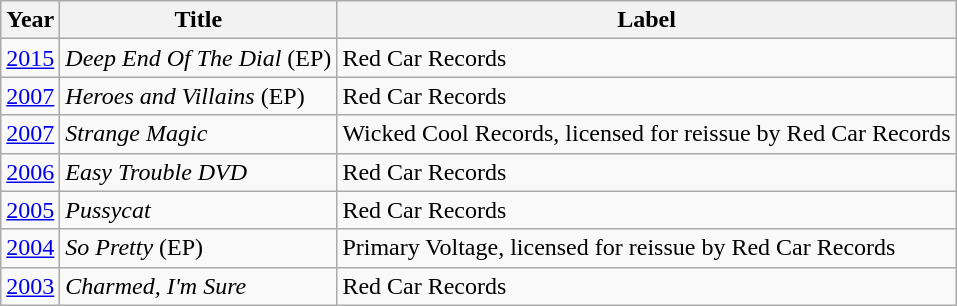<table class="wikitable">
<tr>
<th>Year</th>
<th>Title</th>
<th>Label</th>
</tr>
<tr>
<td><a href='#'>2015</a></td>
<td><em>Deep End Of The Dial</em> (EP)</td>
<td>Red Car Records</td>
</tr>
<tr>
<td><a href='#'>2007</a></td>
<td><em>Heroes and Villains</em> (EP)</td>
<td>Red Car Records</td>
</tr>
<tr>
<td><a href='#'>2007</a></td>
<td><em>Strange Magic</em></td>
<td>Wicked Cool Records, licensed for reissue by Red Car Records</td>
</tr>
<tr>
<td><a href='#'>2006</a></td>
<td><em>Easy Trouble DVD</em></td>
<td>Red Car Records</td>
</tr>
<tr>
<td><a href='#'>2005</a></td>
<td><em>Pussycat</em></td>
<td>Red Car Records</td>
</tr>
<tr>
<td><a href='#'>2004</a></td>
<td><em>So Pretty</em> (EP)</td>
<td>Primary Voltage, licensed for reissue by Red Car Records</td>
</tr>
<tr>
<td><a href='#'>2003</a></td>
<td><em>Charmed, I'm Sure</em></td>
<td>Red Car Records</td>
</tr>
</table>
